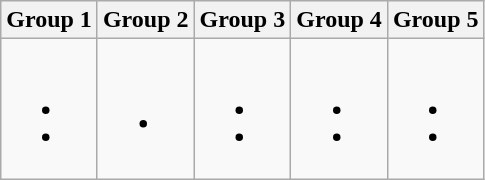<table class="wikitable" border="1">
<tr>
<th>Group 1</th>
<th>Group 2</th>
<th>Group 3</th>
<th>Group 4</th>
<th>Group 5</th>
</tr>
<tr>
<td><br><ul><li></li><li></li></ul></td>
<td><br><ul><li></li></ul></td>
<td><br><ul><li></li><li></li></ul></td>
<td><br><ul><li></li><li></li></ul></td>
<td><br><ul><li></li><li></li></ul></td>
</tr>
</table>
